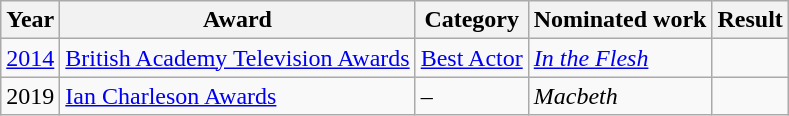<table class="wikitable sortable plainrowheaders">
<tr>
<th>Year</th>
<th>Award</th>
<th>Category</th>
<th>Nominated work</th>
<th>Result</th>
</tr>
<tr>
<td><a href='#'>2014</a></td>
<td><a href='#'>British Academy Television Awards</a></td>
<td><a href='#'>Best Actor</a></td>
<td><em><a href='#'>In the Flesh</a></em></td>
<td></td>
</tr>
<tr>
<td>2019</td>
<td><a href='#'>Ian Charleson Awards</a></td>
<td>–</td>
<td><em>Macbeth</em></td>
<td></td>
</tr>
</table>
